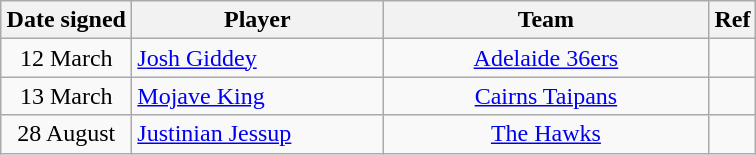<table class="wikitable sortable" style="text-align:center">
<tr>
<th style="width:80px">Date signed</th>
<th style="width:160px">Player</th>
<th style="width:210px">Team</th>
<th class="unsortable">Ref</th>
</tr>
<tr>
<td align="center">12 March</td>
<td align="left"><a href='#'>Josh Giddey</a></td>
<td align="center"><a href='#'>Adelaide 36ers</a></td>
<td align="center"></td>
</tr>
<tr>
<td>13 March</td>
<td align="left"><a href='#'>Mojave King</a></td>
<td><a href='#'>Cairns Taipans</a></td>
<td></td>
</tr>
<tr>
<td>28 August</td>
<td align="left"><a href='#'>Justinian Jessup</a></td>
<td><a href='#'>The Hawks</a></td>
<td></td>
</tr>
</table>
